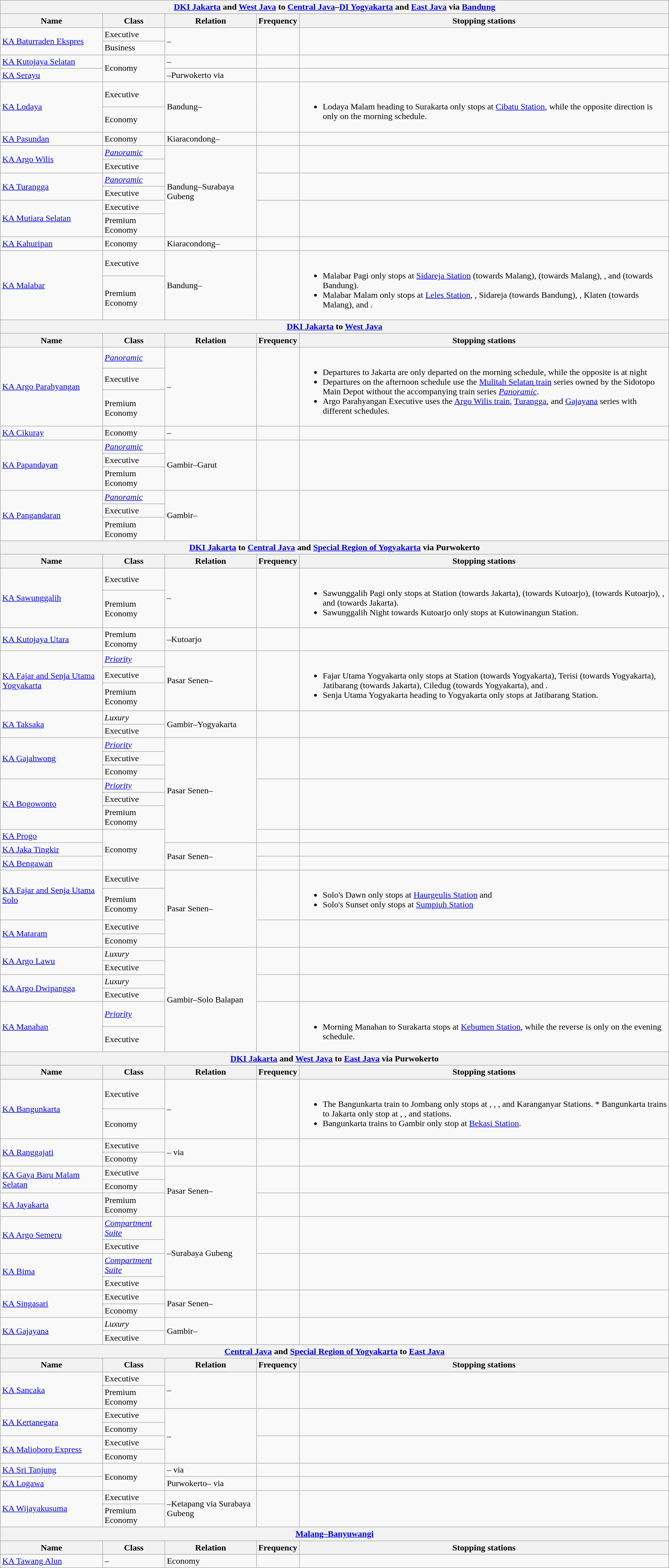<table class="wikitable">
<tr>
<th colspan="5"><a href='#'>DKI Jakarta</a> and <a href='#'>West Java</a> to <a href='#'>Central Java</a>–<a href='#'>DI Yogyakarta</a> and <a href='#'>East Java</a> via <a href='#'>Bandung</a></th>
</tr>
<tr>
<th>Name</th>
<th>Class</th>
<th>Relation</th>
<th>Frequency</th>
<th>Stopping stations</th>
</tr>
<tr>
<td rowspan=2><a href='#'>KA Baturraden Ekspres</a></td>
<td>Executive</td>
<td rowspan=2>–</td>
<td rowspan=2></td>
<td rowspan=2></td>
</tr>
<tr>
<td>Business</td>
</tr>
<tr>
<td><a href='#'>KA Kutojaya Selatan</a></td>
<td rowspan=2>Economy</td>
<td>–</td>
<td></td>
<td></td>
</tr>
<tr>
<td><a href='#'>KA Serayu</a></td>
<td>–Purwokerto via </td>
<td></td>
<td></td>
</tr>
<tr>
<td rowspan=2><a href='#'>KA Lodaya</a></td>
<td>Executive</td>
<td rowspan=2>Bandung–</td>
<td rowspan=2></td>
<td rowspan=2><br><ul><li>Lodaya Malam heading to Surakarta only stops at <a href='#'>Cibatu Station</a>, while the opposite direction is only on the morning schedule.</li></ul></td>
</tr>
<tr>
<td>Economy</td>
</tr>
<tr>
<td><a href='#'>KA Pasundan</a></td>
<td>Economy</td>
<td>Kiaracondong–</td>
<td></td>
<td></td>
</tr>
<tr>
<td rowspan=2><a href='#'>KA Argo Wilis</a></td>
<td><em><a href='#'>Panoramic</a></em></td>
<td rowspan=6>Bandung–Surabaya Gubeng</td>
<td rowspan=2></td>
<td rowspan=2></td>
</tr>
<tr>
<td>Executive</td>
</tr>
<tr>
<td rowspan=2><a href='#'>KA Turangga</a></td>
<td><em><a href='#'>Panoramic</a></em></td>
<td rowspan=2></td>
<td rowspan=2></td>
</tr>
<tr>
<td>Executive</td>
</tr>
<tr>
<td rowspan=2><a href='#'>KA Mutiara Selatan</a></td>
<td>Executive</td>
<td rowspan=2></td>
<td rowspan=2></td>
</tr>
<tr>
<td>Premium Economy</td>
</tr>
<tr>
<td><a href='#'>KA Kahuripan</a></td>
<td>Economy</td>
<td>Kiaracondong–</td>
<td></td>
<td></td>
</tr>
<tr>
<td rowspan=2><a href='#'>KA Malabar</a></td>
<td>Executive</td>
<td rowspan=2>Bandung–</td>
<td rowspan=2></td>
<td rowspan=2><br><ul><li>Malabar Pagi only stops at <a href='#'>Sidareja Station</a> (towards Malang),  (towards Malang), , and  (towards Bandung).</li><li>Malabar Malam only stops at <a href='#'>Leles Station</a>, , Sidareja (towards Bandung), , Klaten (towards Malang), and .</li></ul></td>
</tr>
<tr>
<td>Premium Economy</td>
</tr>
<tr>
<th colspan="5"><a href='#'>DKI Jakarta</a> to <a href='#'>West Java</a></th>
</tr>
<tr>
<th>Name</th>
<th>Class</th>
<th>Relation</th>
<th>Frequency</th>
<th>Stopping stations</th>
</tr>
<tr>
<td rowspan=3><a href='#'>KA Argo Parahyangan</a></td>
<td><em><a href='#'>Panoramic</a></em></td>
<td rowspan=3>–</td>
<td rowspan=3></td>
<td rowspan=3><br><ul><li>Departures to Jakarta are only departed on the morning schedule, while the opposite is at night</li><li>Departures on the afternoon schedule use the <a href='#'>Mulitah Selatan train</a> series owned by the Sidotopo Main Depot without the accompanying train series <em><a href='#'>Panoramic</a></em>.</li><li>Argo Parahyangan Executive uses the <a href='#'>Argo Wilis train</a>, <a href='#'>Turangga</a>, and <a href='#'>Gajayana</a> series with different schedules.</li></ul></td>
</tr>
<tr>
<td>Executive</td>
</tr>
<tr>
<td>Premium Economy</td>
</tr>
<tr>
<td><a href='#'>KA Cikuray</a></td>
<td>Economy</td>
<td>–</td>
<td></td>
<td></td>
</tr>
<tr>
<td rowspan="3"><a href='#'>KA Papandayan</a></td>
<td><em><a href='#'>Panoramic</a></em></td>
<td rowspan="3">Gambir–Garut</td>
<td rowspan=3></td>
<td rowspan="3"></td>
</tr>
<tr>
<td>Executive</td>
</tr>
<tr>
<td>Premium Economy</td>
</tr>
<tr>
<td rowspan=3><a href='#'>KA Pangandaran</a></td>
<td><em><a href='#'>Panoramic</a></em></td>
<td rowspan=3>Gambir–</td>
<td rowspan=3></td>
<td rowspan=3></td>
</tr>
<tr>
<td>Executive</td>
</tr>
<tr>
<td>Premium Economy</td>
</tr>
<tr>
<th colspan="5"><a href='#'>DKI Jakarta</a> to <a href='#'>Central Java</a> and <a href='#'>Special Region of Yogyakarta</a> via Purwokerto</th>
</tr>
<tr>
<th>Name</th>
<th>Class</th>
<th>Relation</th>
<th>Frequency</th>
<th>Stopping stations</th>
</tr>
<tr>
<td rowspan="2"><a href='#'>KA Sawunggalih</a></td>
<td>Executive</td>
<td rowspan="2">–</td>
<td rowspan=2></td>
<td rowspan="2"><br><ul><li>Sawunggalih Pagi only stops at  Station (towards Jakarta),  (towards Kutoarjo),  (towards Kutoarjo), , and  (towards Jakarta).</li><li>Sawunggalih Night towards Kutoarjo only stops at Kutowinangun Station.</li></ul></td>
</tr>
<tr>
<td>Premium Economy</td>
</tr>
<tr>
<td><a href='#'>KA Kutojaya Utara</a></td>
<td>Premium Economy</td>
<td>–Kutoarjo</td>
<td></td>
<td></td>
</tr>
<tr>
<td rowspan="3"><a href='#'>KA Fajar and Senja Utama Yogyakarta</a></td>
<td><em><a href='#'>Priority</a></em></td>
<td rowspan="3">Pasar Senen–</td>
<td rowspan=3></td>
<td rowspan="3"><br><ul><li>Fajar Utama Yogyakarta only stops at  Station (towards Yogyakarta), Terisi (towards Yogyakarta), Jatibarang (towards Jakarta), Ciledug (towards Yogyakarta), and .</li><li>Senja Utama Yogyakarta heading to Yogyakarta only stops at Jatibarang Station.</li></ul></td>
</tr>
<tr>
<td>Executive</td>
</tr>
<tr>
<td>Premium Economy</td>
</tr>
<tr>
<td rowspan=2><a href='#'>KA Taksaka</a></td>
<td><em>Luxury</em></td>
<td rowspan=2>Gambir–Yogyakarta</td>
<td rowspan=2></td>
<td rowspan=2></td>
</tr>
<tr>
<td>Executive</td>
</tr>
<tr>
<td rowspan="3"><a href='#'>KA Gajahwong</a></td>
<td><em><a href='#'>Priority</a></em></td>
<td rowspan="7">Pasar Senen–</td>
<td rowspan=3></td>
<td rowspan="3"></td>
</tr>
<tr>
<td>Executive</td>
</tr>
<tr>
<td>Economy</td>
</tr>
<tr>
<td rowspan="3"><a href='#'>KA Bogowonto</a></td>
<td><em><a href='#'>Priority</a></em></td>
<td rowspan=3></td>
<td rowspan="3"></td>
</tr>
<tr>
<td>Executive</td>
</tr>
<tr>
<td>Premium Economy</td>
</tr>
<tr>
<td><a href='#'>KA Progo</a></td>
<td rowspan=3>Economy</td>
<td></td>
<td></td>
</tr>
<tr>
<td><a href='#'>KA Jaka Tingkir</a></td>
<td rowspan="2">Pasar Senen–</td>
<td></td>
<td></td>
</tr>
<tr>
<td><a href='#'>KA Bengawan</a></td>
<td></td>
<td></td>
</tr>
<tr>
<td rowspan="2"><a href='#'>KA Fajar and Senja Utama Solo</a></td>
<td>Executive</td>
<td rowspan="4">Pasar Senen–</td>
<td rowspan="2"></td>
<td rowspan="2"><br><ul><li>Solo's Dawn only stops at <a href='#'>Haurgeulis Station</a> and </li><li>Solo's Sunset only stops at <a href='#'>Sumpiuh Station</a></li></ul></td>
</tr>
<tr>
<td>Premium Economy</td>
</tr>
<tr>
<td rowspan="2"><a href='#'>KA Mataram</a></td>
<td>Executive</td>
<td rowspan="2"></td>
<td rowspan="2"></td>
</tr>
<tr>
<td>Economy</td>
</tr>
<tr>
<td rowspan="2"><a href='#'>KA Argo Lawu</a></td>
<td><em>Luxury</em></td>
<td rowspan="6">Gambir–Solo Balapan</td>
<td rowspan="2"></td>
<td rowspan="2"></td>
</tr>
<tr>
<td>Executive</td>
</tr>
<tr>
<td rowspan="2"><a href='#'>KA Argo Dwipangga</a></td>
<td><em>Luxury</em></td>
<td rowspan="2"></td>
<td rowspan="2"></td>
</tr>
<tr>
<td>Executive</td>
</tr>
<tr>
<td rowspan="2"><a href='#'>KA Manahan</a></td>
<td><em><a href='#'>Priority</a></em></td>
<td rowspan="2"></td>
<td rowspan="2"><br><ul><li>Morning Manahan to Surakarta stops at <a href='#'>Kebumen Station</a>, while the reverse is only on the evening schedule.</li></ul></td>
</tr>
<tr>
<td>Executive</td>
</tr>
<tr>
<th colspan="5"><a href='#'>DKI Jakarta</a> and <a href='#'>West Java</a> to <a href='#'>East Java</a> via Purwokerto</th>
</tr>
<tr>
<th>Name</th>
<th>Class</th>
<th>Relation</th>
<th>Frequency</th>
<th>Stopping stations</th>
</tr>
<tr>
<td rowspan="2"><a href='#'>KA Bangunkarta</a></td>
<td>Executive</td>
<td rowspan="2">–</td>
<td rowspan=2></td>
<td rowspan="2"><br><ul><li>The Bangunkarta train to Jombang only stops at , , , and Karanganyar Stations. * Bangunkarta trains to Jakarta only stop at , , and  stations.</li><li>Bangunkarta trains to Gambir only stop at <a href='#'>Bekasi Station</a>.</li></ul></td>
</tr>
<tr>
<td>Economy</td>
</tr>
<tr>
<td rowspan="2"><a href='#'>KA Ranggajati</a></td>
<td>Executive</td>
<td rowspan="2">– via </td>
<td rowspan=2></td>
<td rowspan="2"></td>
</tr>
<tr>
<td>Economy</td>
</tr>
<tr>
<td rowspan="2"><a href='#'>KA Gaya Baru Malam Selatan</a></td>
<td>Executive</td>
<td rowspan="3">Pasar Senen–</td>
<td rowspan=2></td>
<td rowspan="2"></td>
</tr>
<tr>
<td>Economy</td>
</tr>
<tr>
<td><a href='#'>KA Jayakarta</a></td>
<td>Premium Economy</td>
<td></td>
<td></td>
</tr>
<tr>
<td rowspan=2><a href='#'>KA Argo Semeru</a></td>
<td><em><a href='#'>Compartment Suite</a></em></td>
<td rowspan="4">–Surabaya Gubeng</td>
<td rowspan=2></td>
<td rowspan=2></td>
</tr>
<tr>
<td>Executive</td>
</tr>
<tr>
<td rowspan=2><a href='#'>KA Bima</a></td>
<td><em><a href='#'>Compartment Suite</a></em></td>
<td rowspan=2></td>
<td rowspan=2></td>
</tr>
<tr>
<td>Executive</td>
</tr>
<tr>
<td rowspan="2"><a href='#'>KA Singasari</a></td>
<td>Executive</td>
<td rowspan="2">Pasar Senen–</td>
<td rowspan=2></td>
<td rowspan="2"></td>
</tr>
<tr>
<td>Economy</td>
</tr>
<tr>
<td rowspan="2"><a href='#'>KA Gajayana</a></td>
<td><em>Luxury</em></td>
<td rowspan="2">Gambir–</td>
<td rowspan=2></td>
<td rowspan="2"></td>
</tr>
<tr>
<td>Executive</td>
</tr>
<tr>
<th colspan="5"><a href='#'>Central Java</a> and <a href='#'>Special Region of Yogyakarta</a> to <a href='#'>East Java</a></th>
</tr>
<tr>
<th>Name</th>
<th>Class</th>
<th>Relation</th>
<th>Frequency</th>
<th>Stopping stations</th>
</tr>
<tr>
<td rowspan=2><a href='#'>KA Sancaka</a></td>
<td>Executive</td>
<td rowspan=2>–</td>
<td rowspan=2></td>
<td rowspan=2></td>
</tr>
<tr>
<td>Premium Economy</td>
</tr>
<tr>
<td rowspan="2"><a href='#'>KA Kertanegara</a></td>
<td>Executive</td>
<td rowspan="4">–</td>
<td rowspan=2></td>
<td rowspan="2"></td>
</tr>
<tr>
<td>Economy</td>
</tr>
<tr>
<td rowspan="2"><a href='#'>KA Malioboro Express</a></td>
<td>Executive</td>
<td rowspan=2></td>
<td rowspan="2"></td>
</tr>
<tr>
<td>Economy</td>
</tr>
<tr>
<td><a href='#'>KA Sri Tanjung</a></td>
<td rowspan=2>Economy</td>
<td>– via </td>
<td></td>
<td></td>
</tr>
<tr>
<td><a href='#'>KA Logawa</a></td>
<td>Purwokerto– via </td>
<td></td>
<td></td>
</tr>
<tr>
<td rowspan=2><a href='#'>KA Wijayakusuma</a></td>
<td>Executive</td>
<td rowspan=2>–Ketapang via Surabaya Gubeng</td>
<td rowspan=2></td>
<td rowspan=2></td>
</tr>
<tr>
<td>Premium Economy</td>
</tr>
<tr>
<th colspan="5"><a href='#'>Malang–Banyuwangi</a></th>
</tr>
<tr>
<th>Name</th>
<th>Class</th>
<th>Relation</th>
<th>Frequency</th>
<th>Stopping stations</th>
</tr>
<tr>
<td><a href='#'>KA Tawang Alun</a></td>
<td>–</td>
<td>Economy</td>
<td></td>
<td></td>
</tr>
</table>
